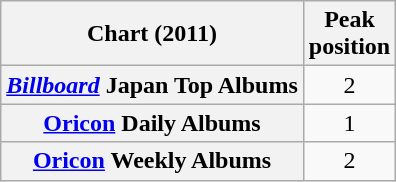<table class="wikitable sortable plainrowheaders">
<tr>
<th scope="col">Chart (2011)</th>
<th scope="col">Peak<br>position</th>
</tr>
<tr>
<th scope="row"><em><a href='#'>Billboard</a></em> Japan Top Albums</th>
<td align="center">2</td>
</tr>
<tr>
<th scope="row"><a href='#'>Oricon</a> Daily Albums</th>
<td align="center">1</td>
</tr>
<tr>
<th scope="row"><a href='#'>Oricon</a> Weekly Albums</th>
<td align="center">2</td>
</tr>
</table>
